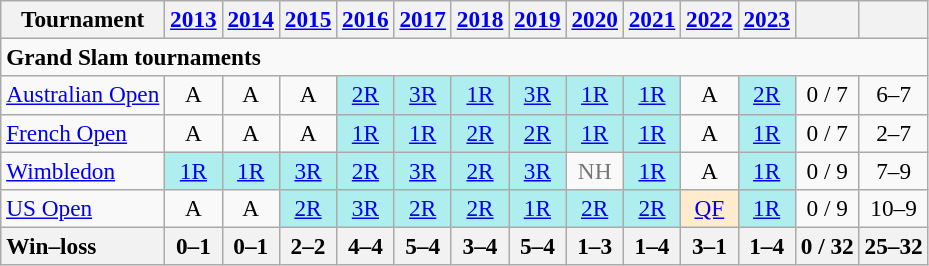<table class=wikitable style=text-align:center;font-size:97%>
<tr>
<th>Tournament</th>
<th><a href='#'>2013</a></th>
<th><a href='#'>2014</a></th>
<th><a href='#'>2015</a></th>
<th><a href='#'>2016</a></th>
<th><a href='#'>2017</a></th>
<th><a href='#'>2018</a></th>
<th><a href='#'>2019</a></th>
<th><a href='#'>2020</a></th>
<th><a href='#'>2021</a></th>
<th><a href='#'>2022</a></th>
<th><a href='#'>2023</a></th>
<th></th>
<th></th>
</tr>
<tr>
<td colspan="18" align="left"><strong>Grand Slam tournaments</strong></td>
</tr>
<tr>
<td align=left><a href='#'>Australian Open</a></td>
<td>A</td>
<td>A</td>
<td>A</td>
<td bgcolor=afeeee><a href='#'>2R</a></td>
<td bgcolor=afeeee><a href='#'>3R</a></td>
<td bgcolor=afeeee><a href='#'>1R</a></td>
<td bgcolor=afeeee><a href='#'>3R</a></td>
<td bgcolor=afeeee><a href='#'>1R</a></td>
<td bgcolor=afeeee><a href='#'>1R</a></td>
<td>A</td>
<td bgcolor=afeeee><a href='#'>2R</a></td>
<td>0 / 7</td>
<td>6–7</td>
</tr>
<tr>
<td align=left><a href='#'>French Open</a></td>
<td>A</td>
<td>A</td>
<td>A</td>
<td bgcolor=afeeee><a href='#'>1R</a></td>
<td bgcolor=afeeee><a href='#'>1R</a></td>
<td bgcolor=afeeee><a href='#'>2R</a></td>
<td bgcolor=afeeee><a href='#'>2R</a></td>
<td bgcolor=afeeee><a href='#'>1R</a></td>
<td bgcolor=afeeee><a href='#'>1R</a></td>
<td>A</td>
<td bgcolor=afeeee><a href='#'>1R</a></td>
<td>0 / 7</td>
<td>2–7</td>
</tr>
<tr>
<td align=left><a href='#'>Wimbledon</a></td>
<td bgcolor=afeeee><a href='#'>1R</a></td>
<td bgcolor=afeeee><a href='#'>1R</a></td>
<td bgcolor=afeeee><a href='#'>3R</a></td>
<td bgcolor=afeeee><a href='#'>2R</a></td>
<td bgcolor=afeeee><a href='#'>3R</a></td>
<td bgcolor=afeeee><a href='#'>2R</a></td>
<td bgcolor=afeeee><a href='#'>3R</a></td>
<td style=color:#767676>NH</td>
<td bgcolor=afeeee><a href='#'>1R</a></td>
<td>A</td>
<td bgcolor=afeeee><a href='#'>1R</a></td>
<td>0 / 9</td>
<td>7–9</td>
</tr>
<tr>
<td align=left><a href='#'>US Open</a></td>
<td>A</td>
<td>A</td>
<td bgcolor=afeeee><a href='#'>2R</a></td>
<td bgcolor=afeeee><a href='#'>3R</a></td>
<td bgcolor=afeeee><a href='#'>2R</a></td>
<td bgcolor=afeeee><a href='#'>2R</a></td>
<td bgcolor=afeeee><a href='#'>1R</a></td>
<td bgcolor=afeeee><a href='#'>2R</a></td>
<td bgcolor=afeeee><a href='#'>2R</a></td>
<td bgcolor=ffebcd><a href='#'>QF</a></td>
<td bgcolor=afeeee><a href='#'>1R</a></td>
<td>0 / 9</td>
<td>10–9</td>
</tr>
<tr>
<th style=text-align:left>Win–loss</th>
<th>0–1</th>
<th>0–1</th>
<th>2–2</th>
<th>4–4</th>
<th>5–4</th>
<th>3–4</th>
<th>5–4</th>
<th>1–3</th>
<th>1–4</th>
<th>3–1</th>
<th>1–4</th>
<th>0 / 32</th>
<th>25–32</th>
</tr>
</table>
